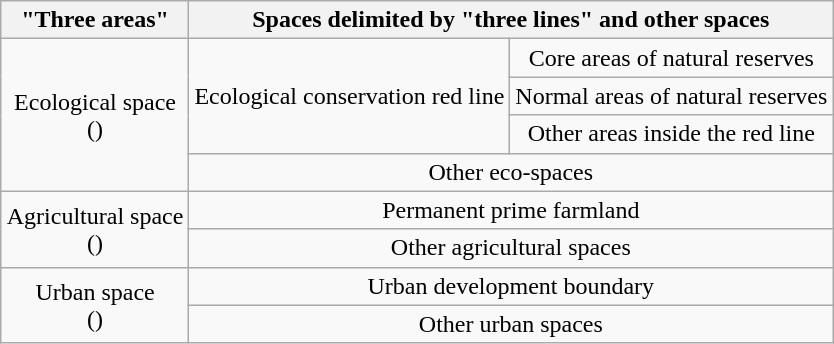<table class="wikitable" style="text-align: center; margin: auto">
<tr>
<th>"Three areas"</th>
<th colspan="2">Spaces delimited by "three lines" and other spaces</th>
</tr>
<tr>
<td rowspan="4">Ecological space<br>()</td>
<td rowspan="3">Ecological conservation red line</td>
<td>Core areas of natural reserves</td>
</tr>
<tr>
<td>Normal areas of natural reserves</td>
</tr>
<tr>
<td>Other areas inside the red line</td>
</tr>
<tr>
<td colspan="2">Other eco-spaces</td>
</tr>
<tr>
<td rowspan="2">Agricultural space<br>()</td>
<td colspan="2">Permanent prime farmland</td>
</tr>
<tr>
<td colspan="2">Other agricultural spaces</td>
</tr>
<tr>
<td rowspan="2">Urban space<br>()</td>
<td colspan="2">Urban development boundary</td>
</tr>
<tr>
<td colspan="2">Other urban spaces</td>
</tr>
</table>
